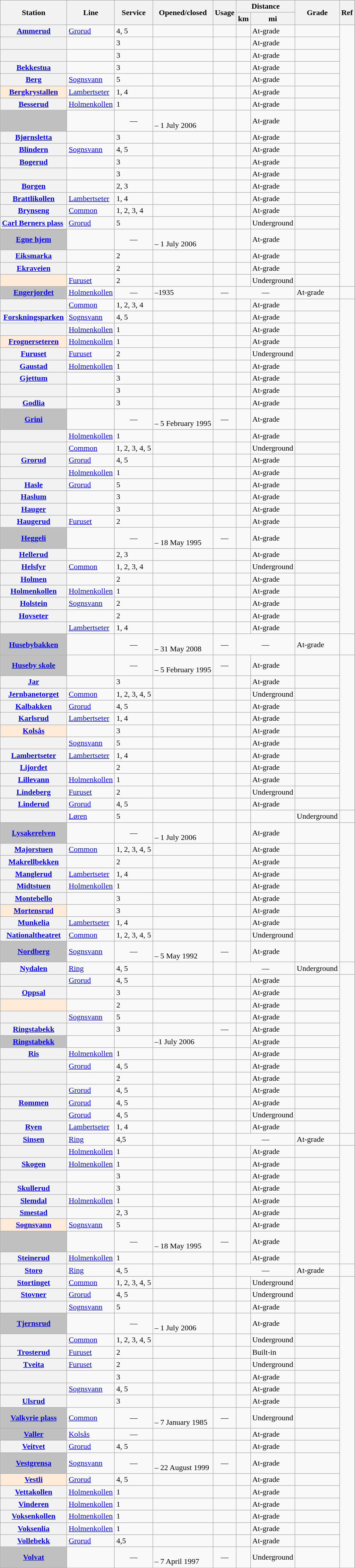<table class="wikitable sortable plainrowheaders">
<tr>
<th scope=col rowspan=2>Station</th>
<th scope=col rowspan=2>Line</th>
<th scope=col rowspan=2>Service</th>
<th scope=col rowspan=2>Opened/closed</th>
<th scope=col rowspan=2>Usage</th>
<th scope=col colspan=2>Distance</th>
<th scope=col rowspan=2>Grade</th>
<th scope=col class="unsortable" rowspan=2>Ref</th>
</tr>
<tr>
<th>km</th>
<th>mi</th>
</tr>
<tr>
<th scope=row><a href='#'>Ammerud</a></th>
<td><a href='#'>Grorud</a></td>
<td><span>4, 5</span></td>
<td style="text-align:right:"></td>
<td style="text-align:right:"></td>
<td></td>
<td style="text-align:right:">At-grade</td>
<td style="text-align:center"></td>
</tr>
<tr>
<th scope=row></th>
<td></td>
<td><span>3</span></td>
<td style="text-align:right:"></td>
<td style="text-align:right:"></td>
<td></td>
<td style="text-align:right:">At-grade</td>
<td style="text-align:center"></td>
</tr>
<tr>
<th scope=row></th>
<td></td>
<td><span>3</span></td>
<td style="text-align:right:"></td>
<td style="text-align:right:"></td>
<td></td>
<td style="text-align:right:">At-grade</td>
<td style="text-align:center"></td>
</tr>
<tr>
<th scope=row><a href='#'>Bekkestua</a></th>
<td></td>
<td><span>3</span></td>
<td style="text-align:right:"></td>
<td style="text-align:right:"></td>
<td></td>
<td style="text-align:right:">At-grade</td>
<td style="text-align:center"></td>
</tr>
<tr>
<th scope=row><a href='#'>Berg</a></th>
<td><a href='#'>Sognsvann</a></td>
<td><span>5</span></td>
<td style="text-align:right:"></td>
<td style="text-align:right:"></td>
<td></td>
<td style="text-align:right:">At-grade</td>
<td style="text-align:center"></td>
</tr>
<tr>
<th scope=row style="background-color:#FFEBD6"><a href='#'>Bergkrystallen</a></th>
<td><a href='#'>Lambertseter</a></td>
<td><span>1, 4</span></td>
<td style="text-align:right:"></td>
<td style="text-align:right:"></td>
<td></td>
<td style="text-align:right:">At-grade</td>
<td style="text-align:center"></td>
</tr>
<tr>
<th scope=row><a href='#'>Besserud</a></th>
<td><a href='#'>Holmenkollen</a></td>
<td><span>1</span></td>
<td style="text-align:right:"></td>
<td style="text-align:right:"></td>
<td></td>
<td style="text-align:right:">At-grade</td>
<td style="text-align:center"></td>
</tr>
<tr>
<th scope=row style="background-color:silver"></th>
<td></td>
<td style="text-align:center">—</td>
<td style="text-align:right:"><br> – 1 July 2006</td>
<td style="text-align:right:"></td>
<td></td>
<td style="text-align:right:">At-grade</td>
<td style="text-align:center"></td>
</tr>
<tr>
<th scope=row><a href='#'>Bjørnsletta</a></th>
<td></td>
<td><span>3</span></td>
<td style="text-align:right:"></td>
<td style="text-align:right:"></td>
<td></td>
<td style="text-align:right:">At-grade</td>
<td style="text-align:center"></td>
</tr>
<tr>
<th scope=row><a href='#'>Blindern</a></th>
<td><a href='#'>Sognsvann</a></td>
<td><span>4, 5</span></td>
<td style="text-align:right:"></td>
<td style="text-align:right:"></td>
<td></td>
<td style="text-align:right:">At-grade</td>
<td style="text-align:center"></td>
</tr>
<tr>
<th scope=row><a href='#'>Bogerud</a></th>
<td></td>
<td><span>3</span></td>
<td style="text-align:right:"></td>
<td style="text-align:right:"></td>
<td></td>
<td style="text-align:right:">At-grade</td>
<td style="text-align:center"></td>
</tr>
<tr>
<th scope=row></th>
<td></td>
<td><span>3</span></td>
<td style="text-align:right:"></td>
<td style="text-align:right:"></td>
<td></td>
<td style="text-align:right:">At-grade</td>
<td style="text-align:center"></td>
</tr>
<tr>
<th scope=row><a href='#'>Borgen</a></th>
<td></td>
<td><span>2, 3</span></td>
<td style="text-align:right:"></td>
<td style="text-align:right:"></td>
<td></td>
<td style="text-align:right:">At-grade</td>
<td style="text-align:center"></td>
</tr>
<tr>
<th scope=row><a href='#'>Brattlikollen</a></th>
<td><a href='#'>Lambertseter</a></td>
<td><span>1, 4</span></td>
<td style="text-align:right:"></td>
<td style="text-align:right:"></td>
<td></td>
<td style="text-align:right:">At-grade</td>
<td style="text-align:center"></td>
</tr>
<tr>
<th scope=row><a href='#'>Brynseng</a> </th>
<td><a href='#'>Common</a></td>
<td><span>1, 2, 3, 4</span></td>
<td style="text-align:right:"></td>
<td style="text-align:right:"></td>
<td></td>
<td style="text-align:right:">At-grade</td>
<td style="text-align:center"></td>
</tr>
<tr>
<th scope=row><a href='#'>Carl Berners plass</a>  </th>
<td><a href='#'>Grorud</a></td>
<td><span>5</span></td>
<td style="text-align:right:"></td>
<td style="text-align:right:"></td>
<td></td>
<td style="text-align:right:">Underground</td>
<td style="text-align:center"></td>
</tr>
<tr>
<th scope=row style="background-color:silver"><a href='#'>Egne hjem</a> </th>
<td></td>
<td style="text-align:center">—</td>
<td style="text-align:right:"><br> – 1 July 2006</td>
<td style="text-align:right:"></td>
<td></td>
<td style="text-align:right:">At-grade</td>
<td style="text-align:center"></td>
</tr>
<tr>
<th scope=row><a href='#'>Eiksmarka</a></th>
<td></td>
<td><span>2</span></td>
<td style="text-align:right:"></td>
<td style="text-align:right:"></td>
<td></td>
<td style="text-align:right:">At-grade</td>
<td style="text-align:center"></td>
</tr>
<tr>
<th scope=row><a href='#'>Ekraveien</a></th>
<td></td>
<td><span>2</span></td>
<td style="text-align:right:"></td>
<td style="text-align:right:"></td>
<td></td>
<td style="text-align:right:">At-grade</td>
<td style="text-align:center"></td>
</tr>
<tr>
<th scope=row style="background-color:#FFEBD6"></th>
<td><a href='#'>Furuset</a></td>
<td><span>2</span></td>
<td style="text-align:right:"></td>
<td style="text-align:right:"></td>
<td></td>
<td style="text-align:right:">Underground</td>
<td style="text-align:center"></td>
</tr>
<tr>
<th scope=row style="background-color:silver"><a href='#'>Engerjordet</a> </th>
<td><a href='#'>Holmenkollen</a></td>
<td style="text-align:center">—</td>
<td style="text-align:right:">–1935</td>
<td style="text-align:center">—</td>
<td style="text-align:center" colspan=2>—</td>
<td style="text-align:right:">At-grade</td>
<td style="text-align:center"></td>
</tr>
<tr>
<th scope=row></th>
<td><a href='#'>Common</a></td>
<td><span>1, 2, 3, 4</span></td>
<td style="text-align:right:"></td>
<td style="text-align:right:"></td>
<td></td>
<td style="text-align:right:">At-grade</td>
<td style="text-align:center"></td>
</tr>
<tr>
<th scope=row><a href='#'>Forskningsparken</a> </th>
<td><a href='#'>Sognsvann</a></td>
<td><span>4, 5</span></td>
<td style="text-align:right:"></td>
<td style="text-align:right:"></td>
<td></td>
<td style="text-align:right:">At-grade</td>
<td style="text-align:center"></td>
</tr>
<tr>
<th scope=row></th>
<td><a href='#'>Holmenkollen</a></td>
<td><span>1</span></td>
<td style="text-align:right:"></td>
<td style="text-align:right:"></td>
<td></td>
<td style="text-align:right:">At-grade</td>
<td style="text-align:center"></td>
</tr>
<tr>
<th scope=row style="background-color:#FFEBD6"><a href='#'>Frognerseteren</a></th>
<td><a href='#'>Holmenkollen</a></td>
<td><span>1</span></td>
<td style="text-align:right:"></td>
<td style="text-align:right:"></td>
<td></td>
<td style="text-align:right:">At-grade</td>
<td style="text-align:center"></td>
</tr>
<tr>
<th scope=row><a href='#'>Furuset</a></th>
<td><a href='#'>Furuset</a></td>
<td><span>2</span></td>
<td style="text-align:right:"></td>
<td style="text-align:right:"></td>
<td></td>
<td style="text-align:right:">Underground</td>
<td style="text-align:center"></td>
</tr>
<tr>
<th scope=row><a href='#'>Gaustad</a></th>
<td><a href='#'>Holmenkollen</a></td>
<td><span>1</span></td>
<td style="text-align:right:"></td>
<td style="text-align:right:"></td>
<td></td>
<td style="text-align:right:">At-grade</td>
<td style="text-align:center"></td>
</tr>
<tr>
<th scope=row><a href='#'>Gjettum</a></th>
<td></td>
<td><span>3</span></td>
<td style="text-align:right:"></td>
<td style="text-align:right:"></td>
<td></td>
<td style="text-align:right:">At-grade</td>
<td style="text-align:center"></td>
</tr>
<tr>
<th scope=row></th>
<td></td>
<td><span>3</span></td>
<td style="text-align:right:"></td>
<td style="text-align:right:"></td>
<td></td>
<td style="text-align:right:">At-grade</td>
<td style="text-align:center"></td>
</tr>
<tr>
<th scope=row><a href='#'>Godlia</a></th>
<td></td>
<td><span>3</span></td>
<td style="text-align:right:"></td>
<td style="text-align:right:"></td>
<td></td>
<td style="text-align:right:">At-grade</td>
<td style="text-align:center"></td>
</tr>
<tr>
<th scope=row style="background-color:silver"><a href='#'>Grini</a> </th>
<td></td>
<td style="text-align:center">—</td>
<td style="text-align:right:"><br> – 5 February 1995</td>
<td style="text-align:center">—</td>
<td></td>
<td style="text-align:right:">At-grade</td>
<td style="text-align:center"></td>
</tr>
<tr>
<th scope=row></th>
<td><a href='#'>Holmenkollen</a></td>
<td><span>1</span></td>
<td style="text-align:right:"></td>
<td style="text-align:right:"></td>
<td></td>
<td style="text-align:right:">At-grade</td>
<td style="text-align:center"></td>
</tr>
<tr>
<th scope=row></th>
<td><a href='#'>Common</a></td>
<td><span>1, 2, 3, 4, 5</span></td>
<td style="text-align:right:"></td>
<td style="text-align:right:"></td>
<td></td>
<td style="text-align:right:">Underground</td>
<td style="text-align:center"></td>
</tr>
<tr>
<th scope=row><a href='#'>Grorud</a></th>
<td><a href='#'>Grorud</a></td>
<td><span>4, 5</span></td>
<td style="text-align:right:"></td>
<td style="text-align:right:"></td>
<td></td>
<td style="text-align:right:">At-grade</td>
<td style="text-align:center"></td>
</tr>
<tr>
<th scope=row></th>
<td><a href='#'>Holmenkollen</a></td>
<td><span>1</span></td>
<td style="text-align:right:"></td>
<td style="text-align:right:"></td>
<td></td>
<td style="text-align:right:">At-grade</td>
<td style="text-align:center"></td>
</tr>
<tr>
<th scope=row><a href='#'>Hasle</a></th>
<td><a href='#'>Grorud</a></td>
<td><span>5</span></td>
<td style="text-align:right:"></td>
<td style="text-align:right:"></td>
<td></td>
<td style="text-align:right:">At-grade</td>
<td style="text-align:center"></td>
</tr>
<tr>
<th scope=row><a href='#'>Haslum</a></th>
<td></td>
<td><span>3</span></td>
<td style="text-align:right:"></td>
<td style="text-align:right:"></td>
<td></td>
<td style="text-align:right:">At-grade</td>
<td style="text-align:center"></td>
</tr>
<tr>
<th scope=row><a href='#'>Hauger</a></th>
<td></td>
<td><span>3</span></td>
<td style="text-align:right:"></td>
<td style="text-align:right:"></td>
<td></td>
<td style="text-align:right:">At-grade</td>
<td style="text-align:center"></td>
</tr>
<tr>
<th scope=row><a href='#'>Haugerud</a></th>
<td><a href='#'>Furuset</a></td>
<td><span>2</span></td>
<td style="text-align:right:"></td>
<td style="text-align:right:"></td>
<td></td>
<td style="text-align:right:">At-grade</td>
<td style="text-align:center"></td>
</tr>
<tr>
<th scope=row style="background-color:silver"><a href='#'>Heggeli</a> </th>
<td></td>
<td style="text-align:center">—</td>
<td style="text-align:right:"><br> – 18 May 1995</td>
<td style="text-align:center">—</td>
<td></td>
<td style="text-align:right:">At-grade</td>
<td style="text-align:center"></td>
</tr>
<tr>
<th scope=row><a href='#'>Hellerud</a> </th>
<td></td>
<td><span>2, 3</span></td>
<td style="text-align:right:"></td>
<td style="text-align:right:"></td>
<td></td>
<td style="text-align:right:">At-grade</td>
<td style="text-align:center"></td>
</tr>
<tr>
<th scope=row><a href='#'>Helsfyr</a></th>
<td><a href='#'>Common</a></td>
<td><span>1, 2, 3, 4</span></td>
<td style="text-align:right:"></td>
<td style="text-align:right:"></td>
<td></td>
<td style="text-align:right:">Underground</td>
<td style="text-align:center"></td>
</tr>
<tr>
<th scope=row><a href='#'>Holmen</a></th>
<td></td>
<td><span>2</span></td>
<td style="text-align:right:"></td>
<td style="text-align:right:"></td>
<td></td>
<td style="text-align:right:">At-grade</td>
<td style="text-align:center"></td>
</tr>
<tr>
<th scope=row><a href='#'>Holmenkollen</a></th>
<td><a href='#'>Holmenkollen</a></td>
<td><span>1</span></td>
<td style="text-align:right:"></td>
<td style="text-align:right:"></td>
<td></td>
<td style="text-align:right:">At-grade</td>
<td style="text-align:center"></td>
</tr>
<tr>
<th scope=row><a href='#'>Holstein</a></th>
<td><a href='#'>Sognsvann</a></td>
<td><span>2</span></td>
<td style="text-align:right:"></td>
<td style="text-align:right:"></td>
<td></td>
<td style="text-align:right:">At-grade</td>
<td style="text-align:center"></td>
</tr>
<tr>
<th scope=row><a href='#'>Hovseter</a></th>
<td></td>
<td><span>2</span></td>
<td style="text-align:right:"></td>
<td style="text-align:right:"></td>
<td></td>
<td style="text-align:right:">At-grade</td>
<td style="text-align:center"></td>
</tr>
<tr>
<th scope=row></th>
<td><a href='#'>Lambertseter</a></td>
<td><span>1, 4</span></td>
<td style="text-align:right:"></td>
<td style="text-align:right:"></td>
<td></td>
<td style="text-align:right:">At-grade</td>
<td style="text-align:center"></td>
</tr>
<tr>
<th scope=row style="background-color:silver"><a href='#'>Husebybakken</a> </th>
<td></td>
<td style="text-align:center">—</td>
<td style="text-align:right:"><br> – 31 May 2008</td>
<td style="text-align:center">—</td>
<td style="text-align:center" colspan=2>—</td>
<td style="text-align:right:">At-grade</td>
<td style="text-align:center"></td>
</tr>
<tr>
<th scope=row style="background-color:silver"><a href='#'>Huseby skole</a> </th>
<td></td>
<td style="text-align:center">—</td>
<td style="text-align:right:"><br> – 5 February 1995</td>
<td style="text-align:center">—</td>
<td></td>
<td style="text-align:right:">At-grade</td>
<td style="text-align:center"></td>
</tr>
<tr>
<th scope=row><a href='#'>Jar</a></th>
<td></td>
<td><span>3</span></td>
<td style="text-align:right:"></td>
<td style="text-align:right:"></td>
<td></td>
<td style="text-align:right:">At-grade</td>
<td style="text-align:center"></td>
</tr>
<tr>
<th scope=row><a href='#'>Jernbanetorget</a> </th>
<td><a href='#'>Common</a></td>
<td><span>1, 2, 3, 4, 5</span></td>
<td style="text-align:right:"></td>
<td style="text-align:right:"></td>
<td></td>
<td style="text-align:right:">Underground</td>
<td style="text-align:center"></td>
</tr>
<tr>
<th scope=row><a href='#'>Kalbakken</a></th>
<td><a href='#'>Grorud</a></td>
<td><span>4, 5</span></td>
<td style="text-align:right:"></td>
<td style="text-align:right:"></td>
<td></td>
<td style="text-align:right:">At-grade</td>
<td style="text-align:center"></td>
</tr>
<tr>
<th scope=row><a href='#'>Karlsrud</a></th>
<td><a href='#'>Lambertseter</a></td>
<td><span>1, 4</span></td>
<td style="text-align:right:"></td>
<td style="text-align:right:"></td>
<td></td>
<td style="text-align:right:">At-grade</td>
<td style="text-align:center"></td>
</tr>
<tr>
<th scope=row style="background-color:#FFEBD6"><a href='#'>Kolsås</a></th>
<td></td>
<td><span>3</span></td>
<td style="text-align:right:"></td>
<td style="text-align:right:"></td>
<td></td>
<td style="text-align:right:">At-grade</td>
<td style="text-align:center"></td>
</tr>
<tr>
<th scope=row></th>
<td><a href='#'>Sognsvann</a></td>
<td><span>5</span></td>
<td style="text-align:right:"></td>
<td style="text-align:right:"></td>
<td></td>
<td style="text-align:right:">At-grade</td>
<td style="text-align:center"></td>
</tr>
<tr>
<th scope=row><a href='#'>Lambertseter</a></th>
<td><a href='#'>Lambertseter</a></td>
<td><span>1, 4</span></td>
<td style="text-align:right:"></td>
<td style="text-align:right:"></td>
<td></td>
<td style="text-align:right:">At-grade</td>
<td style="text-align:center"></td>
</tr>
<tr>
<th scope=row><a href='#'>Lijordet</a></th>
<td></td>
<td><span>2</span></td>
<td style="text-align:right:"></td>
<td style="text-align:right:"></td>
<td></td>
<td style="text-align:right:">At-grade</td>
<td style="text-align:center"></td>
</tr>
<tr>
<th scope=row><a href='#'>Lillevann</a></th>
<td><a href='#'>Holmenkollen</a></td>
<td><span>1</span></td>
<td style="text-align:right:"></td>
<td style="text-align:right:"></td>
<td></td>
<td style="text-align:right:">At-grade</td>
<td style="text-align:center"></td>
</tr>
<tr>
<th scope=row><a href='#'>Lindeberg</a></th>
<td><a href='#'>Furuset</a></td>
<td><span>2</span></td>
<td style="text-align:right:"></td>
<td style="text-align:right:"></td>
<td></td>
<td style="text-align:right:">Underground</td>
<td style="text-align:center"></td>
</tr>
<tr>
<th scope=row><a href='#'>Linderud</a></th>
<td><a href='#'>Grorud</a></td>
<td><span>4, 5</span></td>
<td style="text-align:right:"></td>
<td style="text-align:right:"></td>
<td></td>
<td style="text-align:right:">At-grade</td>
<td style="text-align:center"></td>
</tr>
<tr>
<th scope=row></th>
<td><a href='#'>Løren</a></td>
<td><span>5</span></td>
<td style="text-align:right:"></td>
<td style="text-align:right:"></td>
<td></td>
<td></td>
<td style="text-align:right:">Underground</td>
<td style="text-align:center"></td>
</tr>
<tr>
<th scope=row style="background-color:silver"><a href='#'>Lysakerelven</a> </th>
<td></td>
<td style="text-align:center">—</td>
<td style="text-align:right:"><br> – 1 July 2006</td>
<td style="text-align:right:"></td>
<td></td>
<td style="text-align:right:">At-grade</td>
<td style="text-align:center"></td>
</tr>
<tr>
<th scope=row><a href='#'>Majorstuen</a> </th>
<td><a href='#'>Common</a></td>
<td><span>1, 2, 3, 4, 5</span></td>
<td style="text-align:right:"></td>
<td style="text-align:right:"></td>
<td></td>
<td style="text-align:right:">At-grade</td>
<td style="text-align:center"></td>
</tr>
<tr>
<th scope=row><a href='#'>Makrellbekken</a></th>
<td></td>
<td><span>2</span></td>
<td style="text-align:right:"></td>
<td style="text-align:right:"></td>
<td></td>
<td style="text-align:right:">At-grade</td>
<td style="text-align:center"></td>
</tr>
<tr>
<th scope=row><a href='#'>Manglerud</a></th>
<td><a href='#'>Lambertseter</a></td>
<td><span>1, 4</span></td>
<td style="text-align:right:"></td>
<td style="text-align:right:"></td>
<td></td>
<td style="text-align:right:">At-grade</td>
<td style="text-align:center"></td>
</tr>
<tr>
<th scope=row><a href='#'>Midtstuen</a></th>
<td><a href='#'>Holmenkollen</a></td>
<td><span>1</span></td>
<td style="text-align:right:"></td>
<td style="text-align:right:"></td>
<td></td>
<td style="text-align:right:">At-grade</td>
<td style="text-align:center"></td>
</tr>
<tr>
<th scope=row><a href='#'>Montebello</a></th>
<td></td>
<td><span>3</span></td>
<td style="text-align:right:"></td>
<td style="text-align:right:"></td>
<td></td>
<td style="text-align:right:">At-grade</td>
<td style="text-align:center"></td>
</tr>
<tr>
<th scope=row style="background-color:#FFEBD6"><a href='#'>Mortensrud</a></th>
<td></td>
<td><span>3</span></td>
<td style="text-align:right:"></td>
<td style="text-align:right:"></td>
<td></td>
<td style="text-align:right:">At-grade</td>
<td style="text-align:center"></td>
</tr>
<tr>
<th scope=row><a href='#'>Munkelia</a></th>
<td><a href='#'>Lambertseter</a></td>
<td><span>1, 4</span></td>
<td style="text-align:right:"></td>
<td style="text-align:right:"></td>
<td></td>
<td style="text-align:right:">At-grade</td>
<td style="text-align:center"></td>
</tr>
<tr>
<th scope=row><a href='#'>Nationaltheatret</a> </th>
<td><a href='#'>Common</a></td>
<td><span>1, 2, 3, 4, 5</span></td>
<td style="text-align:right:"></td>
<td style="text-align:right:"></td>
<td></td>
<td style="text-align:right:">Underground</td>
<td style="text-align:center"></td>
</tr>
<tr>
<th scope=row style="background-color:silver"><a href='#'>Nordberg</a> </th>
<td><a href='#'>Sognsvann</a></td>
<td style="text-align:center">—</td>
<td style="text-align:right:"><br> – 5 May 1992</td>
<td style="text-align:center">—</td>
<td></td>
<td style="text-align:right:">At-grade</td>
<td style="text-align:center"></td>
</tr>
<tr>
<th scope=row><a href='#'>Nydalen</a></th>
<td><a href='#'>Ring</a></td>
<td><span>4, 5</span></td>
<td style="text-align:right:"></td>
<td style="text-align:right:"></td>
<td style="text-align:center" colspan=2>—</td>
<td style="text-align:right:">Underground</td>
<td style="text-align:center"></td>
</tr>
<tr>
<th scope=row></th>
<td><a href='#'>Grorud</a></td>
<td><span>4, 5</span></td>
<td style="text-align:right:"></td>
<td style="text-align:right:"></td>
<td></td>
<td style="text-align:right:">At-grade</td>
<td style="text-align:center"></td>
</tr>
<tr>
<th scope=row><a href='#'>Oppsal</a></th>
<td></td>
<td><span>3</span></td>
<td style="text-align:right:"></td>
<td style="text-align:right:"></td>
<td></td>
<td style="text-align:right:">At-grade</td>
<td style="text-align:center"></td>
</tr>
<tr>
<th scope=row style="background-color:#FFEBD6"></th>
<td></td>
<td><span>2</span></td>
<td style="text-align:right:"></td>
<td style="text-align:right:"></td>
<td></td>
<td style="text-align:right:">At-grade</td>
<td style="text-align:center"></td>
</tr>
<tr>
<th scope=row></th>
<td><a href='#'>Sognsvann</a></td>
<td><span>5</span></td>
<td style="text-align:right:"></td>
<td style="text-align:right:"></td>
<td></td>
<td style="text-align:right:">At-grade</td>
<td style="text-align:center"></td>
</tr>
<tr>
<th scope=row><a href='#'>Ringstabekk</a></th>
<td></td>
<td><span>3</span></td>
<td style="text-align:right:"></td>
<td style="text-align:center">—</td>
<td></td>
<td style="text-align:right:">At-grade</td>
<td style="text-align:center"></td>
</tr>
<tr>
<th scope=row style="background-color:silver"><a href='#'>Ringstabekk</a></th>
<td></td>
<td></td>
<td style="text-align:right:">–1 July 2006</td>
<td style="text-align:right:"></td>
<td></td>
<td style="text-align:right:">At-grade</td>
<td style="text-align:center"></td>
</tr>
<tr>
<th scope=row><a href='#'>Ris</a></th>
<td><a href='#'>Holmenkollen</a></td>
<td><span>1</span></td>
<td style="text-align:right:"></td>
<td style="text-align:right:"></td>
<td></td>
<td style="text-align:right:">At-grade</td>
<td style="text-align:center"></td>
</tr>
<tr>
<th scope=row></th>
<td><a href='#'>Grorud</a></td>
<td><span>4, 5</span></td>
<td style="text-align:right:"></td>
<td style="text-align:right:"></td>
<td></td>
<td style="text-align:right:">At-grade</td>
<td style="text-align:center"></td>
</tr>
<tr>
<th scope=row></th>
<td></td>
<td><span>2</span></td>
<td style="text-align:right:"></td>
<td style="text-align:right:"></td>
<td></td>
<td style="text-align:right:">At-grade</td>
<td style="text-align:center"></td>
</tr>
<tr>
<th scope=row></th>
<td><a href='#'>Grorud</a></td>
<td><span>4, 5</span></td>
<td style="text-align:right:"></td>
<td style="text-align:right:"></td>
<td></td>
<td style="text-align:right:">At-grade</td>
<td style="text-align:center"></td>
</tr>
<tr>
<th scope=row><a href='#'>Rommen</a></th>
<td><a href='#'>Grorud</a></td>
<td><span>4, 5</span></td>
<td style="text-align:right:"></td>
<td style="text-align:right:"></td>
<td></td>
<td style="text-align:right:">At-grade</td>
<td style="text-align:center"></td>
</tr>
<tr>
<th scope=row></th>
<td><a href='#'>Grorud</a></td>
<td><span>4, 5</span></td>
<td style="text-align:right:"></td>
<td style="text-align:right:"></td>
<td></td>
<td style="text-align:right:">Underground</td>
<td style="text-align:center"></td>
</tr>
<tr>
<th scope=row><a href='#'>Ryen</a></th>
<td><a href='#'>Lambertseter</a></td>
<td><span>1, 4</span></td>
<td style="text-align:right:"></td>
<td style="text-align:right:"></td>
<td></td>
<td style="text-align:right:">At-grade</td>
<td style="text-align:center"></td>
</tr>
<tr>
<th scope=row><a href='#'>Sinsen</a></th>
<td><a href='#'>Ring</a></td>
<td><span>4,5</span></td>
<td style="text-align:right:"></td>
<td style="text-align:right:"></td>
<td style="text-align:center" colspan=2>—</td>
<td style="text-align:right:">At-grade</td>
<td style="text-align:center"></td>
</tr>
<tr>
<th scope=row></th>
<td><a href='#'>Holmenkollen</a></td>
<td><span>1</span></td>
<td style="text-align:right:"></td>
<td style="text-align:right:"></td>
<td></td>
<td style="text-align:right:">At-grade</td>
<td style="text-align:center"></td>
</tr>
<tr>
<th scope=row><a href='#'>Skogen</a></th>
<td><a href='#'>Holmenkollen</a></td>
<td><span>1</span></td>
<td style="text-align:right:"></td>
<td style="text-align:right:"></td>
<td></td>
<td style="text-align:right:">At-grade</td>
<td style="text-align:center"></td>
</tr>
<tr>
<th scope=row></th>
<td></td>
<td><span>3</span></td>
<td style="text-align:right:"></td>
<td style="text-align:right:"></td>
<td></td>
<td style="text-align:right:">At-grade</td>
<td style="text-align:center"></td>
</tr>
<tr>
<th scope=row><a href='#'>Skullerud</a></th>
<td></td>
<td><span>3</span></td>
<td style="text-align:right:"></td>
<td style="text-align:right:"></td>
<td></td>
<td style="text-align:right:">At-grade</td>
<td style="text-align:center"></td>
</tr>
<tr>
<th scope=row><a href='#'>Slemdal</a></th>
<td><a href='#'>Holmenkollen</a></td>
<td><span>1</span></td>
<td style="text-align:right:"></td>
<td style="text-align:right:"></td>
<td></td>
<td style="text-align:right:">At-grade</td>
<td style="text-align:center"></td>
</tr>
<tr>
<th scope=row><a href='#'>Smestad</a> </th>
<td></td>
<td><span>2, 3</span></td>
<td style="text-align:right:"></td>
<td style="text-align:right:"></td>
<td></td>
<td style="text-align:right:">At-grade</td>
<td style="text-align:center"></td>
</tr>
<tr>
<th scope=row style="background-color:#FFEBD6"><a href='#'>Sognsvann</a></th>
<td><a href='#'>Sognsvann</a></td>
<td><span>5</span></td>
<td style="text-align:right:"></td>
<td style="text-align:right:"></td>
<td></td>
<td style="text-align:right:">At-grade</td>
<td style="text-align:center"></td>
</tr>
<tr>
<th scope=row style="background-color:silver"></th>
<td></td>
<td style="text-align:center">—</td>
<td style="text-align:right:"><br> – 18 May 1995</td>
<td style="text-align:center">—</td>
<td></td>
<td style="text-align:right:">At-grade</td>
<td style="text-align:center"></td>
</tr>
<tr>
<th scope=row><a href='#'>Steinerud</a></th>
<td><a href='#'>Holmenkollen</a></td>
<td><span>1</span></td>
<td style="text-align:right:"></td>
<td style="text-align:right:"></td>
<td></td>
<td style="text-align:right:">At-grade</td>
<td style="text-align:center"></td>
</tr>
<tr>
<th scope=row><a href='#'>Storo</a> </th>
<td><a href='#'>Ring</a></td>
<td><span>4, 5</span></td>
<td style="text-align:right:"></td>
<td style="text-align:right:"></td>
<td style="text-align:center" colspan=2>—</td>
<td style="text-align:right:">At-grade</td>
<td style="text-align:center"></td>
</tr>
<tr>
<th scope=row><a href='#'>Stortinget</a> </th>
<td><a href='#'>Common</a></td>
<td><span>1, 2, 3, 4, 5</span></td>
<td style="text-align:right:"></td>
<td style="text-align:right:"></td>
<td></td>
<td style="text-align:right:">Underground</td>
<td style="text-align:center"></td>
</tr>
<tr>
<th scope=row><a href='#'>Stovner</a></th>
<td><a href='#'>Grorud</a></td>
<td><span>4, 5</span></td>
<td style="text-align:right:"></td>
<td style="text-align:right:"></td>
<td></td>
<td style="text-align:right:">Underground</td>
<td style="text-align:center"></td>
</tr>
<tr>
<th scope=row></th>
<td><a href='#'>Sognsvann</a></td>
<td><span>5</span></td>
<td style="text-align:right:"></td>
<td style="text-align:right:"></td>
<td></td>
<td style="text-align:right:">At-grade</td>
<td style="text-align:center"></td>
</tr>
<tr>
<th scope=row style="background-color:silver"><a href='#'>Tjernsrud</a> </th>
<td></td>
<td style="text-align:center">—</td>
<td style="text-align:right:"><br> – 1 July 2006</td>
<td style="text-align:right:"></td>
<td></td>
<td style="text-align:right:">At-grade</td>
<td style="text-align:center"></td>
</tr>
<tr>
<th scope=row></th>
<td><a href='#'>Common</a></td>
<td><span>1, 2, 3, 4, 5</span></td>
<td style="text-align:right:"></td>
<td style="text-align:right:"></td>
<td></td>
<td style="text-align:right:">Underground</td>
<td style="text-align:center"></td>
</tr>
<tr>
<th scope=row><a href='#'>Trosterud</a></th>
<td><a href='#'>Furuset</a></td>
<td><span>2</span></td>
<td style="text-align:right:"></td>
<td style="text-align:right:"></td>
<td></td>
<td style="text-align:right:">Built-in</td>
<td style="text-align:center"></td>
</tr>
<tr>
<th scope=row><a href='#'>Tveita</a></th>
<td><a href='#'>Furuset</a></td>
<td><span>2</span></td>
<td style="text-align:right:"></td>
<td style="text-align:right:"></td>
<td></td>
<td style="text-align:right:">Underground</td>
<td style="text-align:center"></td>
</tr>
<tr>
<th scope=row></th>
<td></td>
<td><span>3</span></td>
<td style="text-align:right:"></td>
<td style="text-align:right:"></td>
<td></td>
<td style="text-align:right:">At-grade</td>
<td style="text-align:center"></td>
</tr>
<tr>
<th scope=row></th>
<td><a href='#'>Sognsvann</a></td>
<td><span>4, 5</span></td>
<td style="text-align:right:"></td>
<td style="text-align:right:"></td>
<td></td>
<td style="text-align:right:">At-grade</td>
<td style="text-align:center"></td>
</tr>
<tr>
<th scope=row><a href='#'>Ulsrud</a></th>
<td></td>
<td><span>3</span></td>
<td style="text-align:right:"></td>
<td style="text-align:right:"></td>
<td></td>
<td style="text-align:right:">At-grade</td>
<td style="text-align:center"></td>
</tr>
<tr>
<th scope=row style="background-color:silver"><a href='#'>Valkyrie plass</a> </th>
<td><a href='#'>Common</a></td>
<td style="text-align:center">—</td>
<td style="text-align:right:"><br> – 7 January 1985</td>
<td style="text-align:center">—</td>
<td></td>
<td style="text-align:right:">Underground</td>
<td style="text-align:center"></td>
</tr>
<tr>
<th scope=row style="background-color:silver"><a href='#'>Valler</a> </th>
<td><a href='#'>Kolsås</a></td>
<td style="text-align:center">—</td>
<td style="text-align:right:"></td>
<td style="text-align:right:"></td>
<td></td>
<td style="text-align:right:">At-grade</td>
<td style="text-align:center"></td>
</tr>
<tr>
<th scope=row><a href='#'>Veitvet</a></th>
<td><a href='#'>Grorud</a></td>
<td><span>4, 5</span></td>
<td style="text-align:right:"></td>
<td style="text-align:right:"></td>
<td></td>
<td style="text-align:right:">At-grade</td>
<td style="text-align:center"></td>
</tr>
<tr>
<th scope=row style="background-color:silver"><a href='#'>Vestgrensa</a> </th>
<td><a href='#'>Sognsvann</a></td>
<td style="text-align:center">—</td>
<td style="text-align:right:"><br> – 22 August 1999</td>
<td style="text-align:center">—</td>
<td></td>
<td style="text-align:right:">At-grade</td>
<td style="text-align:center"></td>
</tr>
<tr>
<th scope=row style="background-color:#FFEBD6"><a href='#'>Vestli</a></th>
<td><a href='#'>Grorud</a></td>
<td><span>4, 5</span></td>
<td style="text-align:right:"></td>
<td style="text-align:right:"></td>
<td></td>
<td style="text-align:right:">At-grade</td>
<td style="text-align:center"></td>
</tr>
<tr>
<th scope=row><a href='#'>Vettakollen</a></th>
<td><a href='#'>Holmenkollen</a></td>
<td><span>1</span></td>
<td style="text-align:right:"></td>
<td style="text-align:right:"></td>
<td></td>
<td style="text-align:right:">At-grade</td>
<td style="text-align:center"></td>
</tr>
<tr>
<th scope=row><a href='#'>Vinderen</a></th>
<td><a href='#'>Holmenkollen</a></td>
<td><span>1</span></td>
<td style="text-align:right:"></td>
<td style="text-align:right:"></td>
<td></td>
<td style="text-align:right:">At-grade</td>
<td style="text-align:center"></td>
</tr>
<tr>
<th scope=row><a href='#'>Voksenkollen</a></th>
<td><a href='#'>Holmenkollen</a></td>
<td><span>1</span></td>
<td style="text-align:right:"></td>
<td style="text-align:right:"></td>
<td></td>
<td style="text-align:right:">At-grade</td>
<td style="text-align:center"></td>
</tr>
<tr>
<th scope=row><a href='#'>Voksenlia</a></th>
<td><a href='#'>Holmenkollen</a></td>
<td><span>1</span></td>
<td style="text-align:right:"></td>
<td style="text-align:right:"></td>
<td></td>
<td style="text-align:right:">At-grade</td>
<td style="text-align:center"></td>
</tr>
<tr>
<th scope=row><a href='#'>Vollebekk</a></th>
<td><a href='#'>Grorud</a></td>
<td><span>4,5</span></td>
<td style="text-align:right:"></td>
<td style="text-align:right:"></td>
<td></td>
<td style="text-align:right:">At-grade</td>
<td style="text-align:center"></td>
</tr>
<tr>
<th scope=row style="background-color:silver"><a href='#'>Volvat</a> </th>
<td></td>
<td style="text-align:center">—</td>
<td style="text-align:right:"><br> – 7 April 1997</td>
<td style="text-align:center">—</td>
<td></td>
<td style="text-align:right:">Underground</td>
<td style="text-align:center"></td>
</tr>
</table>
